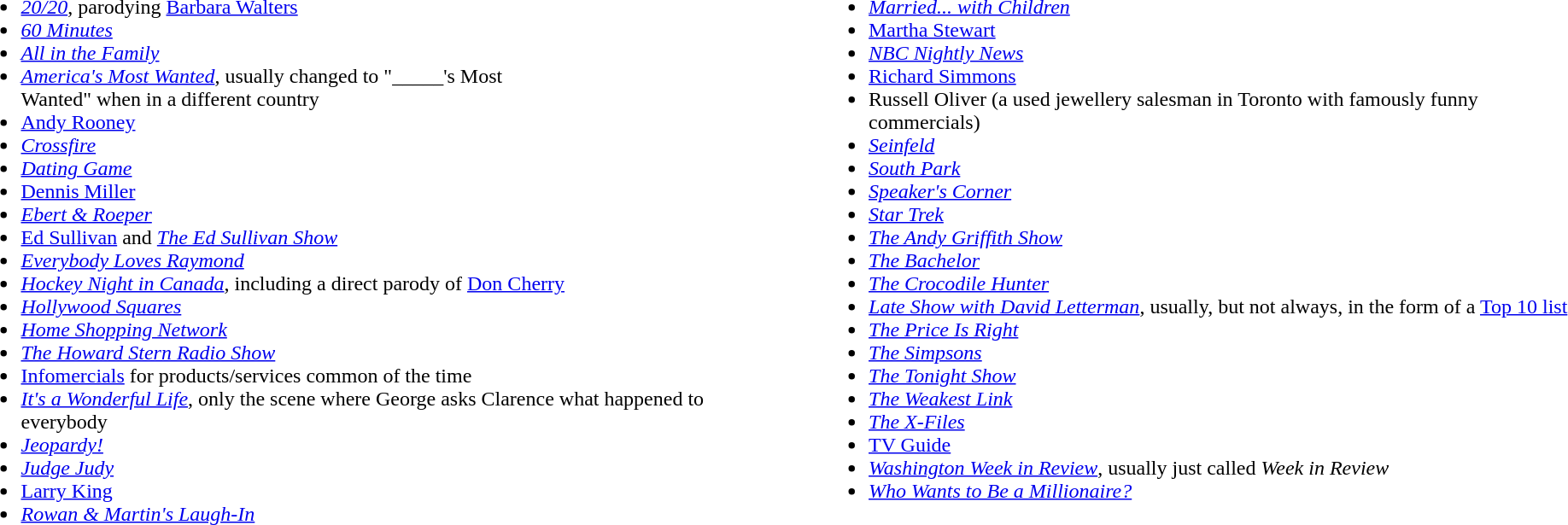<table>
<tr>
<td valign="top"><br><ul><li><em><a href='#'>20/20</a></em>, parodying <a href='#'>Barbara Walters</a></li><li><em><a href='#'>60 Minutes</a></em></li><li><em><a href='#'>All in the Family</a></em></li><li><em><a href='#'>America's Most Wanted</a></em>, usually changed to "_____'s Most <br>Wanted" when in a different country</li><li><a href='#'>Andy Rooney</a></li><li><em><a href='#'>Crossfire</a></em></li><li><em><a href='#'>Dating Game</a></em></li><li><a href='#'>Dennis Miller</a></li><li><em><a href='#'>Ebert & Roeper</a></em></li><li><a href='#'>Ed Sullivan</a> and <em><a href='#'>The Ed Sullivan Show</a></em></li><li><em><a href='#'>Everybody Loves Raymond</a></em></li><li><em><a href='#'>Hockey Night in Canada</a></em>, including a direct parody of <a href='#'>Don Cherry</a></li><li><em><a href='#'>Hollywood Squares</a></em></li><li><em><a href='#'>Home Shopping Network</a></em></li><li><em><a href='#'>The Howard Stern Radio Show</a></em></li><li><a href='#'>Infomercials</a> for products/services common of the time</li><li><em><a href='#'>It's a Wonderful Life</a></em>, only the scene where George asks Clarence what happened to everybody</li><li><em><a href='#'>Jeopardy!</a></em></li><li><em><a href='#'>Judge Judy</a></em></li><li><a href='#'>Larry King</a></li><li><em><a href='#'>Rowan & Martin's Laugh-In</a></em></li></ul></td>
<td width="20"> </td>
<td valign="top"><br><ul><li><em><a href='#'>Married... with Children</a></em></li><li><a href='#'>Martha Stewart</a></li><li><em><a href='#'>NBC Nightly News</a></em></li><li><a href='#'>Richard Simmons</a></li><li>Russell Oliver (a used jewellery salesman in Toronto with famously funny commercials)</li><li><em><a href='#'>Seinfeld</a></em></li><li><em><a href='#'>South Park</a></em></li><li><em><a href='#'>Speaker's Corner</a></em></li><li><em><a href='#'>Star Trek</a></em></li><li><em><a href='#'>The Andy Griffith Show</a></em></li><li><em><a href='#'>The Bachelor</a></em></li><li><em><a href='#'>The Crocodile Hunter</a></em></li><li><em><a href='#'>Late Show with David Letterman</a></em>, usually, but not always, in the form of a <a href='#'>Top 10 list</a></li><li><em><a href='#'>The Price Is Right</a></em></li><li><em><a href='#'>The Simpsons</a></em></li><li><em><a href='#'>The Tonight Show</a></em></li><li><em><a href='#'>The Weakest Link</a></em></li><li><em><a href='#'>The X-Files</a></em></li><li><a href='#'>TV Guide</a></li><li><em><a href='#'>Washington Week in Review</a></em>, usually just called <em>Week in Review</em></li><li><em><a href='#'>Who Wants to Be a Millionaire?</a></em></li></ul></td>
</tr>
</table>
